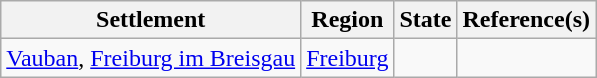<table class="wikitable sortable">
<tr>
<th>Settlement</th>
<th>Region</th>
<th>State</th>
<th>Reference(s)</th>
</tr>
<tr>
<td><a href='#'>Vauban</a>, <a href='#'>Freiburg im Breisgau</a></td>
<td><a href='#'>Freiburg</a></td>
<td></td>
<td></td>
</tr>
</table>
